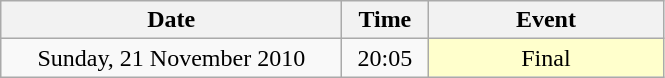<table class = "wikitable" style="text-align:center;">
<tr>
<th width=220>Date</th>
<th width=50>Time</th>
<th width=150>Event</th>
</tr>
<tr>
<td>Sunday, 21 November 2010</td>
<td>20:05</td>
<td bgcolor=ffffcc>Final</td>
</tr>
</table>
